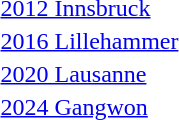<table>
<tr>
<td><a href='#'>2012 Innsbruck</a><br></td>
<td></td>
<td></td>
<td></td>
</tr>
<tr>
<td><a href='#'>2016 Lillehammer</a><br></td>
<td></td>
<td></td>
<td></td>
</tr>
<tr>
<td><a href='#'>2020 Lausanne</a><br></td>
<td></td>
<td></td>
<td></td>
</tr>
<tr>
<td><a href='#'>2024 Gangwon</a><br></td>
<td></td>
<td></td>
<td></td>
</tr>
</table>
